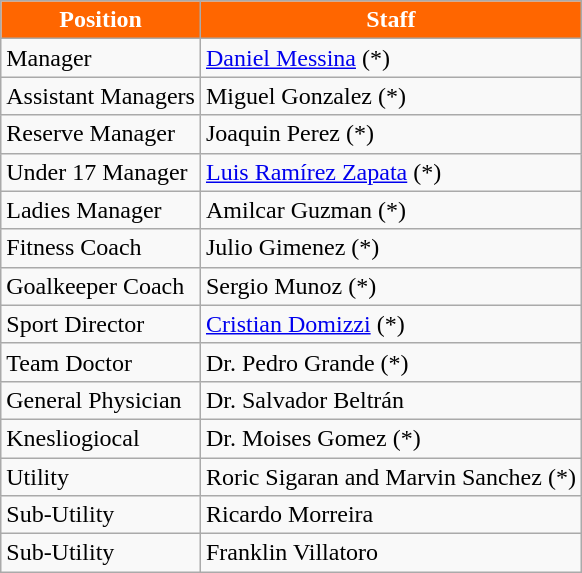<table class="wikitable">
<tr>
<th style="color:White; background:#f60;">Position</th>
<th style="color:White; background:#f60;">Staff</th>
</tr>
<tr>
<td>Manager</td>
<td> <a href='#'>Daniel Messina</a> (*)</td>
</tr>
<tr>
<td>Assistant Managers</td>
<td> Miguel Gonzalez (*)</td>
</tr>
<tr>
<td>Reserve Manager</td>
<td> Joaquin Perez (*)</td>
</tr>
<tr>
<td>Under 17 Manager</td>
<td> <a href='#'>Luis Ramírez Zapata</a> (*)</td>
</tr>
<tr>
<td>Ladies Manager</td>
<td>  Amilcar Guzman (*)</td>
</tr>
<tr>
<td>Fitness Coach</td>
<td> Julio Gimenez (*)</td>
</tr>
<tr>
<td>Goalkeeper Coach</td>
<td> Sergio Munoz (*)</td>
</tr>
<tr>
<td>Sport Director</td>
<td>  <a href='#'>Cristian Domizzi</a> (*)</td>
</tr>
<tr>
<td>Team Doctor</td>
<td> Dr. Pedro Grande (*)</td>
</tr>
<tr>
<td>General Physician</td>
<td> Dr. Salvador Beltrán</td>
</tr>
<tr>
<td>Knesliogiocal</td>
<td> Dr. Moises Gomez (*)</td>
</tr>
<tr>
<td>Utility</td>
<td> Roric Sigaran and Marvin Sanchez (*)</td>
</tr>
<tr>
<td>Sub-Utility</td>
<td> Ricardo Morreira</td>
</tr>
<tr>
<td>Sub-Utility</td>
<td> Franklin Villatoro</td>
</tr>
</table>
